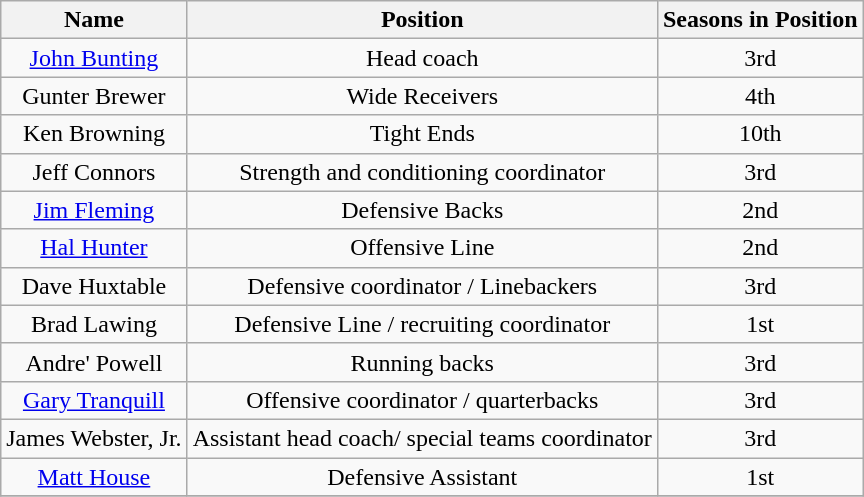<table class="wikitable">
<tr>
<th><strong>Name</strong></th>
<th><strong>Position</strong> </th>
<th><strong>Seasons in Position</strong></th>
</tr>
<tr align="center">
<td><a href='#'>John Bunting</a></td>
<td>Head coach</td>
<td>3rd</td>
</tr>
<tr align="center">
<td>Gunter Brewer</td>
<td>Wide Receivers</td>
<td>4th</td>
</tr>
<tr align="center">
<td>Ken Browning</td>
<td>Tight Ends</td>
<td>10th</td>
</tr>
<tr align="center">
<td>Jeff Connors</td>
<td>Strength and conditioning coordinator</td>
<td>3rd</td>
</tr>
<tr align="center">
<td><a href='#'>Jim Fleming</a></td>
<td>Defensive Backs</td>
<td>2nd</td>
</tr>
<tr align="center">
<td><a href='#'>Hal Hunter</a></td>
<td>Offensive Line</td>
<td>2nd</td>
</tr>
<tr align="center">
<td>Dave Huxtable</td>
<td>Defensive coordinator / Linebackers</td>
<td>3rd</td>
</tr>
<tr align="center">
<td>Brad Lawing</td>
<td>Defensive Line / recruiting coordinator</td>
<td>1st</td>
</tr>
<tr align="center">
<td>Andre' Powell</td>
<td>Running backs</td>
<td>3rd</td>
</tr>
<tr align="center">
<td><a href='#'>Gary Tranquill</a></td>
<td>Offensive coordinator / quarterbacks</td>
<td>3rd</td>
</tr>
<tr align="center">
<td>James Webster, Jr.</td>
<td>Assistant head coach/ special teams coordinator</td>
<td>3rd</td>
</tr>
<tr align="center">
<td><a href='#'>Matt House</a></td>
<td>Defensive Assistant</td>
<td>1st</td>
</tr>
<tr>
</tr>
</table>
